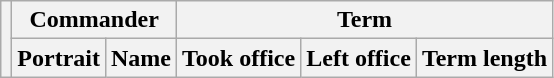<table class="wikitable sortable">
<tr>
<th rowspan=2></th>
<th colspan=2>Commander</th>
<th colspan=3>Term</th>
</tr>
<tr>
<th>Portrait</th>
<th>Name</th>
<th>Took office</th>
<th>Left office</th>
<th>Term length<br>
















</th>
</tr>
</table>
